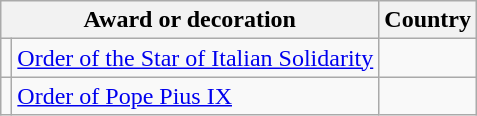<table class="wikitable" style="text-align:left;">
<tr>
<th colspan="2">Award or decoration</th>
<th>Country</th>
</tr>
<tr>
<td></td>
<td><a href='#'>Order of the Star of Italian Solidarity</a></td>
<td></td>
</tr>
<tr>
<td></td>
<td><a href='#'>Order of Pope Pius IX</a></td>
<td></td>
</tr>
</table>
